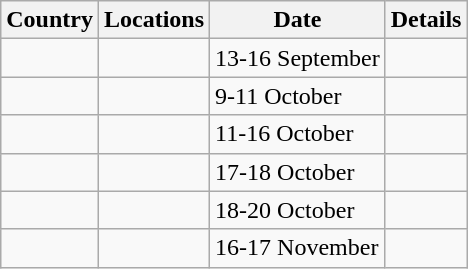<table class="wikitable">
<tr>
<th>Country</th>
<th>Locations</th>
<th>Date</th>
<th>Details</th>
</tr>
<tr>
<td></td>
<td></td>
<td>13-16 September</td>
<td></td>
</tr>
<tr>
<td></td>
<td></td>
<td>9-11 October</td>
<td></td>
</tr>
<tr>
<td></td>
<td></td>
<td>11-16 October</td>
<td></td>
</tr>
<tr>
<td></td>
<td></td>
<td>17-18 October</td>
<td></td>
</tr>
<tr>
<td></td>
<td></td>
<td>18-20 October</td>
<td></td>
</tr>
<tr>
<td></td>
<td></td>
<td>16-17 November</td>
<td></td>
</tr>
</table>
